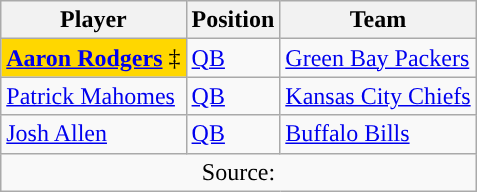<table class="wikitable sortable">
<tr>
<th>Player</th>
<th>Position</th>
<th>Team</th>
</tr>
<tr>
<td style="background-color:Gold; border:1px solid #aaaaaa"><strong><a href='#'>Aaron Rodgers</a></strong> ‡</td>
<td><a href='#'>QB</a></td>
<td><a href='#'>Green Bay Packers</a></td>
</tr>
<tr>
<td><a href='#'>Patrick Mahomes</a></td>
<td><a href='#'>QB</a></td>
<td><a href='#'>Kansas City Chiefs</a></td>
</tr>
<tr>
<td><a href='#'>Josh Allen</a></td>
<td><a href='#'>QB</a></td>
<td><a href='#'>Buffalo Bills</a></td>
</tr>
<tr>
<td colspan="3" style="text-align:center;">Source:</td>
</tr>
</table>
